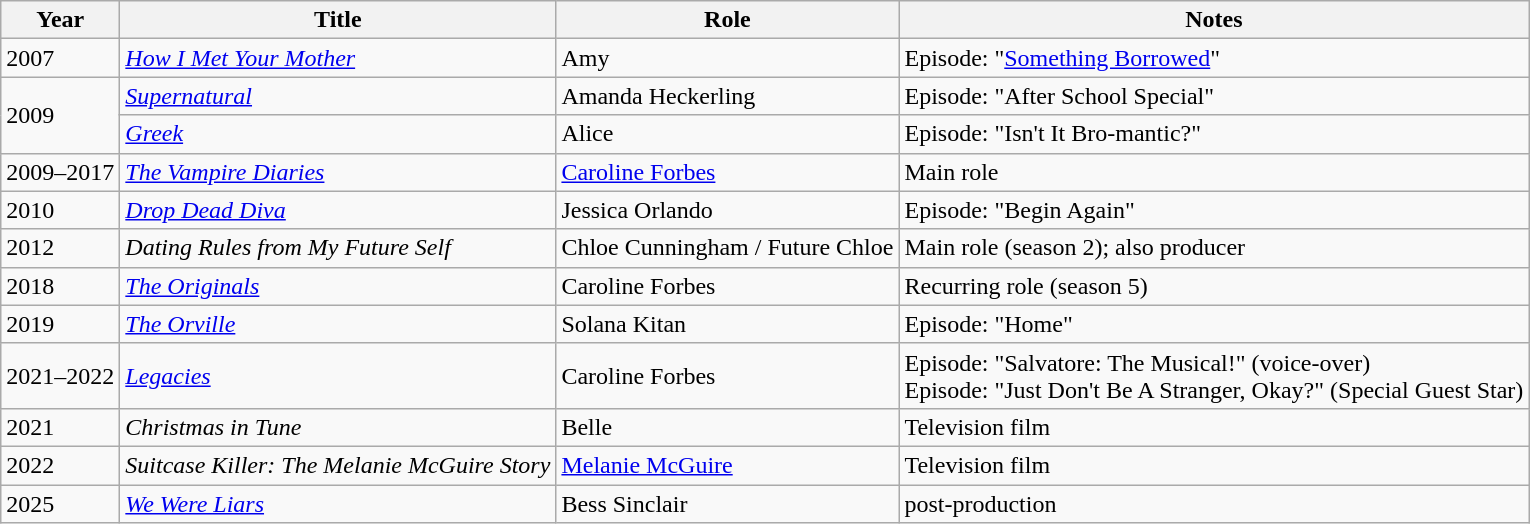<table class="wikitable sortable">
<tr>
<th>Year</th>
<th>Title</th>
<th>Role</th>
<th class="unsortable">Notes</th>
</tr>
<tr>
<td>2007</td>
<td><em><a href='#'>How I Met Your Mother</a></em></td>
<td>Amy</td>
<td>Episode: "<a href='#'>Something Borrowed</a>"</td>
</tr>
<tr>
<td rowspan="2">2009</td>
<td><em><a href='#'>Supernatural</a></em></td>
<td>Amanda Heckerling</td>
<td>Episode: "After School Special"</td>
</tr>
<tr>
<td><em><a href='#'>Greek</a></em></td>
<td>Alice</td>
<td>Episode: "Isn't It Bro-mantic?"</td>
</tr>
<tr>
<td>2009–2017</td>
<td><em><a href='#'>The Vampire Diaries</a></em></td>
<td><a href='#'>Caroline Forbes</a></td>
<td>Main role</td>
</tr>
<tr>
<td>2010</td>
<td><em><a href='#'>Drop Dead Diva</a></em></td>
<td>Jessica Orlando</td>
<td>Episode: "Begin Again"</td>
</tr>
<tr>
<td>2012</td>
<td><em>Dating Rules from My Future Self</em></td>
<td>Chloe Cunningham / Future Chloe</td>
<td>Main role (season 2); also producer</td>
</tr>
<tr>
<td>2018</td>
<td><em><a href='#'>The Originals</a></em></td>
<td>Caroline Forbes</td>
<td>Recurring role (season 5)</td>
</tr>
<tr>
<td>2019</td>
<td><em><a href='#'>The Orville</a></em></td>
<td>Solana Kitan</td>
<td>Episode: "Home"</td>
</tr>
<tr>
<td>2021–2022</td>
<td><em><a href='#'>Legacies</a></em></td>
<td>Caroline Forbes</td>
<td>Episode: "Salvatore: The Musical!" (voice-over)<br> Episode: "Just Don't Be A Stranger, Okay?" (Special Guest Star)</td>
</tr>
<tr>
<td>2021</td>
<td><em>Christmas in Tune</em></td>
<td>Belle</td>
<td>Television film</td>
</tr>
<tr>
<td>2022</td>
<td><em>Suitcase Killer: The Melanie McGuire Story</em></td>
<td><a href='#'>Melanie McGuire</a></td>
<td>Television film</td>
</tr>
<tr>
<td>2025</td>
<td><em><a href='#'>We Were Liars</a></em></td>
<td>Bess Sinclair</td>
<td>post-production</td>
</tr>
</table>
